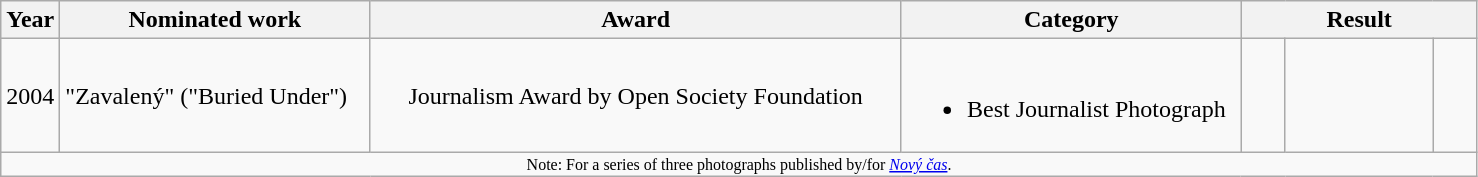<table class="wikitable" style="text-align:left;">
<tr>
<th width=4%>Year</th>
<th width=21%>Nominated work</th>
<th width=36%>Award</th>
<th width=23%>Category</th>
<th width=16% colspan="3">Result</th>
</tr>
<tr>
<td align="center">2004</td>
<td>"Zavalený" ("Buried Under")</td>
<td align="center">Journalism Award by Open Society Foundation</td>
<td><br><ul><li>Best Journalist Photograph</li></ul></td>
<td width=3% align="center"></td>
<td></td>
<td width=3% align="center"></td>
</tr>
<tr>
<td colspan="7" style="font-size: 8pt" align="center">Note: For a series of three photographs published by/for <em><a href='#'>Nový čas</a></em>.</td>
</tr>
</table>
